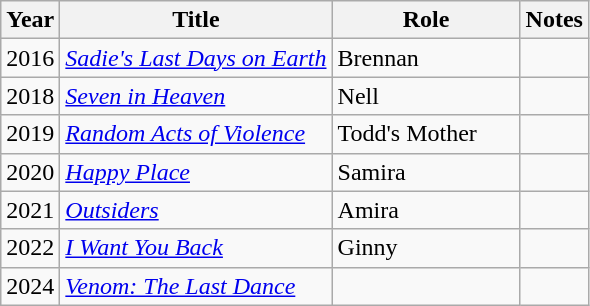<table class="wikitable sortable">
<tr>
<th>Year</th>
<th>Title</th>
<th width=118>Role</th>
<th class="unsortable">Notes</th>
</tr>
<tr>
<td>2016</td>
<td><em><a href='#'>Sadie's Last Days on Earth</a></em></td>
<td>Brennan</td>
<td></td>
</tr>
<tr>
<td>2018</td>
<td><em><a href='#'>Seven in Heaven</a></em></td>
<td>Nell</td>
<td></td>
</tr>
<tr>
<td>2019</td>
<td><em><a href='#'>Random Acts of Violence</a></em></td>
<td>Todd's Mother</td>
<td></td>
</tr>
<tr>
<td>2020</td>
<td><em><a href='#'>Happy Place</a></em></td>
<td>Samira</td>
<td></td>
</tr>
<tr>
<td>2021</td>
<td><em><a href='#'>Outsiders</a></em></td>
<td>Amira</td>
<td></td>
</tr>
<tr>
<td>2022</td>
<td><em><a href='#'>I Want You Back</a></em></td>
<td>Ginny</td>
<td></td>
</tr>
<tr>
<td>2024</td>
<td><em><a href='#'>Venom: The Last Dance</a></em></td>
<td><a href='#'></a></td>
<td></td>
</tr>
</table>
